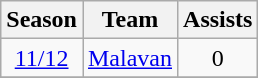<table class="wikitable" style="text-align: center;">
<tr>
<th>Season</th>
<th>Team</th>
<th>Assists</th>
</tr>
<tr>
<td><a href='#'>11/12</a></td>
<td align="left"><a href='#'>Malavan</a></td>
<td>0</td>
</tr>
<tr>
</tr>
</table>
